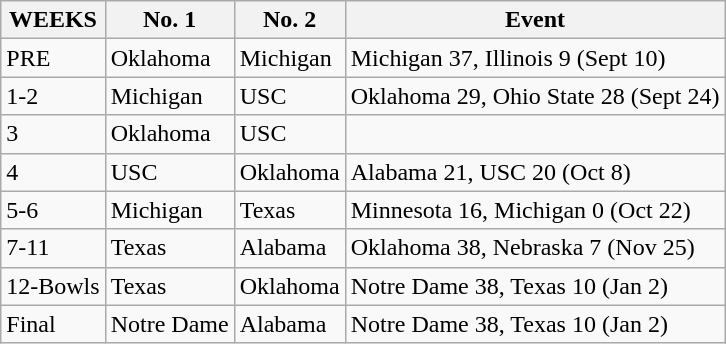<table class="wikitable">
<tr>
<th>WEEKS</th>
<th>No. 1</th>
<th>No. 2</th>
<th>Event</th>
</tr>
<tr>
<td>PRE</td>
<td>Oklahoma</td>
<td>Michigan</td>
<td>Michigan 37, Illinois 9 (Sept 10)</td>
</tr>
<tr>
<td>1-2</td>
<td>Michigan</td>
<td>USC</td>
<td>Oklahoma 29, Ohio State 28 (Sept 24)</td>
</tr>
<tr>
<td>3</td>
<td>Oklahoma</td>
<td>USC</td>
<td></td>
</tr>
<tr>
<td>4</td>
<td>USC</td>
<td>Oklahoma</td>
<td>Alabama 21, USC 20 (Oct  8)</td>
</tr>
<tr>
<td>5-6</td>
<td>Michigan</td>
<td>Texas</td>
<td>Minnesota 16, Michigan 0 (Oct 22)</td>
</tr>
<tr>
<td>7-11</td>
<td>Texas</td>
<td>Alabama</td>
<td>Oklahoma 38, Nebraska 7 (Nov 25)</td>
</tr>
<tr>
<td>12-Bowls</td>
<td>Texas</td>
<td>Oklahoma</td>
<td>Notre Dame 38, Texas 10 (Jan 2)</td>
</tr>
<tr>
<td>Final</td>
<td>Notre Dame</td>
<td>Alabama</td>
<td>Notre Dame 38, Texas 10 (Jan 2)</td>
</tr>
</table>
